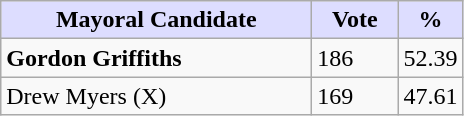<table class="wikitable">
<tr>
<th style="background:#ddf; width:200px;">Mayoral Candidate</th>
<th style="background:#ddf; width:50px;">Vote</th>
<th style="background:#ddf; width:30px;">%</th>
</tr>
<tr>
<td><strong>Gordon Griffiths</strong></td>
<td>186</td>
<td>52.39</td>
</tr>
<tr>
<td>Drew Myers (X)</td>
<td>169</td>
<td>47.61</td>
</tr>
</table>
